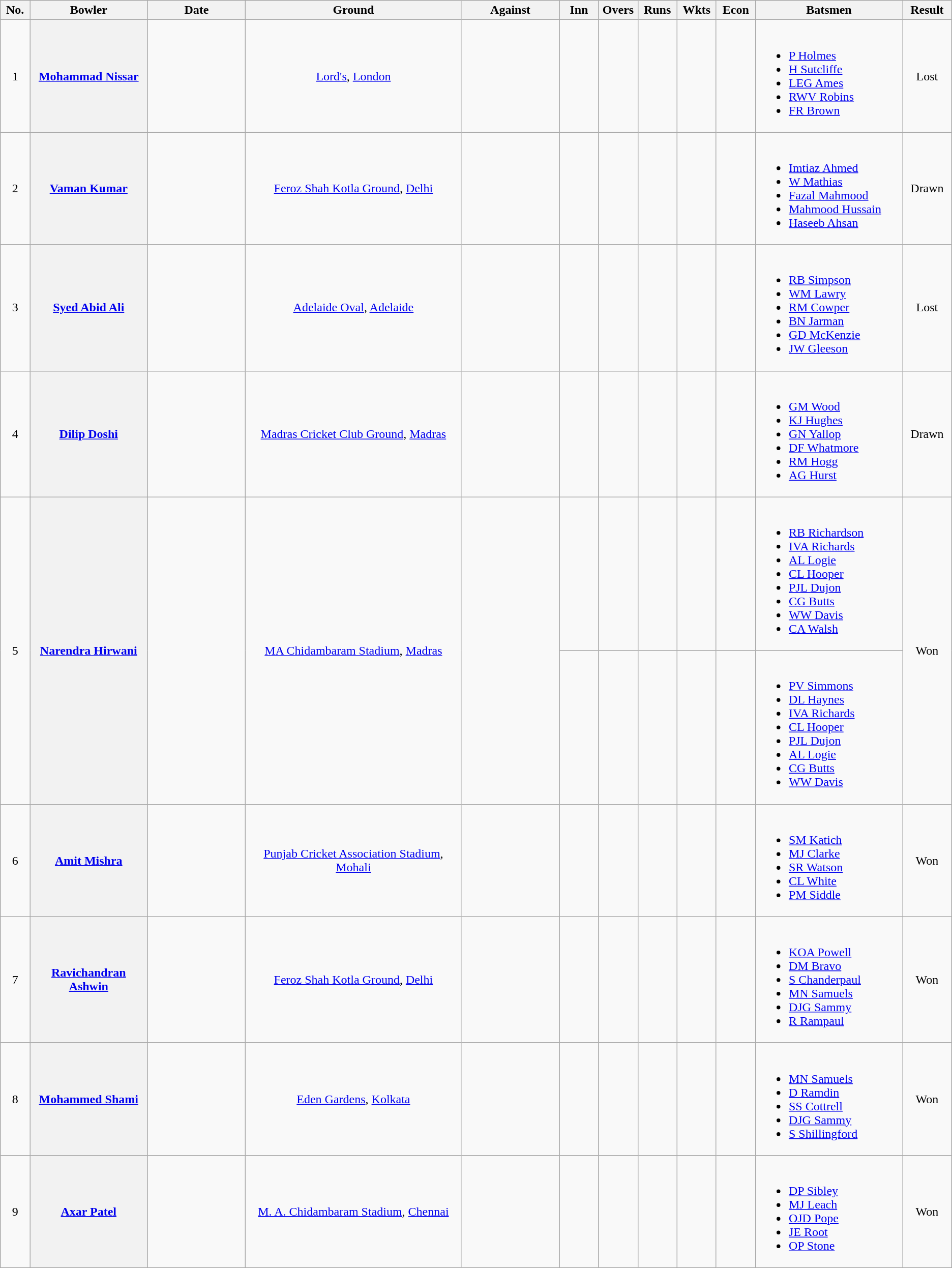<table class="wikitable plainrowheaders sortable">
<tr>
<th style="width:3%;">No.</th>
<th style="width:12%;">Bowler</th>
<th style="width:10%;">Date</th>
<th style="width:22%;">Ground</th>
<th style="width:10%;">Against</th>
<th style="width:4%;">Inn</th>
<th style="width:4%;">Overs</th>
<th style="width:4%;">Runs</th>
<th style="width:4%;">Wkts</th>
<th style="width:4%;">Econ</th>
<th style="width:15%;" class="unsortable">Batsmen</th>
<th style="width:5%;">Result</th>
</tr>
<tr align=center>
<td>1</td>
<th scope="row"><a href='#'>Mohammad Nissar</a></th>
<td></td>
<td><a href='#'>Lord's</a>, <a href='#'>London</a></td>
<td></td>
<td></td>
<td></td>
<td></td>
<td></td>
<td></td>
<td align=left><br><ul><li><a href='#'>P Holmes</a></li><li><a href='#'>H Sutcliffe</a></li><li><a href='#'>LEG Ames</a></li><li><a href='#'>RWV Robins</a></li><li><a href='#'>FR Brown</a></li></ul></td>
<td>Lost</td>
</tr>
<tr align=center>
<td>2</td>
<th scope="row"><a href='#'>Vaman Kumar</a></th>
<td></td>
<td><a href='#'>Feroz Shah Kotla Ground</a>, <a href='#'>Delhi</a></td>
<td></td>
<td></td>
<td></td>
<td></td>
<td></td>
<td></td>
<td align=left><br><ul><li><a href='#'>Imtiaz Ahmed</a></li><li><a href='#'>W Mathias</a></li><li><a href='#'>Fazal Mahmood</a></li><li><a href='#'>Mahmood Hussain</a></li><li><a href='#'>Haseeb Ahsan</a></li></ul></td>
<td>Drawn</td>
</tr>
<tr align=center>
<td>3</td>
<th scope="row"><a href='#'>Syed Abid Ali</a></th>
<td></td>
<td><a href='#'>Adelaide Oval</a>, <a href='#'>Adelaide</a></td>
<td></td>
<td></td>
<td></td>
<td></td>
<td></td>
<td></td>
<td align=left><br><ul><li><a href='#'>RB Simpson</a></li><li><a href='#'>WM Lawry</a></li><li><a href='#'>RM Cowper</a></li><li><a href='#'>BN Jarman</a></li><li><a href='#'>GD McKenzie</a></li><li><a href='#'>JW Gleeson</a></li></ul></td>
<td>Lost</td>
</tr>
<tr align=center>
<td>4</td>
<th scope="row"><a href='#'>Dilip Doshi</a></th>
<td></td>
<td><a href='#'>Madras Cricket Club Ground</a>, <a href='#'>Madras</a></td>
<td></td>
<td></td>
<td></td>
<td></td>
<td></td>
<td></td>
<td align=left><br><ul><li><a href='#'>GM Wood</a></li><li><a href='#'>KJ Hughes</a></li><li><a href='#'>GN Yallop</a></li><li><a href='#'>DF Whatmore</a></li><li><a href='#'>RM Hogg</a></li><li><a href='#'>AG Hurst</a></li></ul></td>
<td>Drawn</td>
</tr>
<tr align=center>
<td rowspan=2>5</td>
<th scope="row" rowspan=2><a href='#'>Narendra Hirwani</a> </th>
<td rowspan=2></td>
<td rowspan=2><a href='#'>MA Chidambaram Stadium</a>, <a href='#'>Madras</a></td>
<td rowspan=2></td>
<td></td>
<td></td>
<td></td>
<td></td>
<td></td>
<td align=left><br><ul><li><a href='#'>RB Richardson</a></li><li><a href='#'>IVA Richards</a></li><li><a href='#'>AL Logie</a></li><li><a href='#'>CL Hooper</a></li><li><a href='#'>PJL Dujon</a></li><li><a href='#'>CG Butts</a></li><li><a href='#'>WW Davis</a></li><li><a href='#'>CA Walsh</a></li></ul></td>
<td rowspan=2>Won</td>
</tr>
<tr align=center>
<td></td>
<td></td>
<td></td>
<td></td>
<td></td>
<td align=left><br><ul><li><a href='#'>PV Simmons</a></li><li><a href='#'>DL Haynes</a></li><li><a href='#'>IVA Richards</a></li><li><a href='#'>CL Hooper</a></li><li><a href='#'>PJL Dujon</a></li><li><a href='#'>AL Logie</a></li><li><a href='#'>CG Butts</a></li><li><a href='#'>WW Davis</a></li></ul></td>
</tr>
<tr align=center>
<td>6</td>
<th scope="row"><a href='#'>Amit Mishra</a></th>
<td></td>
<td><a href='#'>Punjab Cricket Association Stadium</a>, <a href='#'>Mohali</a></td>
<td></td>
<td></td>
<td></td>
<td></td>
<td></td>
<td></td>
<td align=left><br><ul><li><a href='#'>SM Katich</a></li><li><a href='#'>MJ Clarke</a></li><li><a href='#'>SR Watson</a></li><li><a href='#'>CL White</a></li><li><a href='#'>PM Siddle</a></li></ul></td>
<td>Won</td>
</tr>
<tr align=center>
<td>7</td>
<th scope="row"><a href='#'>Ravichandran Ashwin</a> </th>
<td></td>
<td><a href='#'>Feroz Shah Kotla Ground</a>, <a href='#'>Delhi</a></td>
<td></td>
<td></td>
<td></td>
<td></td>
<td></td>
<td></td>
<td align=left><br><ul><li><a href='#'>KOA Powell</a></li><li><a href='#'>DM Bravo</a></li><li><a href='#'>S Chanderpaul</a></li><li><a href='#'>MN Samuels</a></li><li><a href='#'>DJG Sammy</a></li><li><a href='#'>R Rampaul</a></li></ul></td>
<td>Won</td>
</tr>
<tr align=center>
<td>8</td>
<th scope="row"><a href='#'>Mohammed Shami</a></th>
<td></td>
<td><a href='#'>Eden Gardens</a>, <a href='#'>Kolkata</a></td>
<td></td>
<td></td>
<td></td>
<td></td>
<td></td>
<td></td>
<td align=left><br><ul><li><a href='#'>MN Samuels</a></li><li><a href='#'>D Ramdin</a></li><li><a href='#'>SS Cottrell</a></li><li><a href='#'>DJG Sammy</a></li><li><a href='#'>S Shillingford</a></li></ul></td>
<td>Won</td>
</tr>
<tr align=center>
<td>9</td>
<th scope="row"><a href='#'>Axar Patel</a></th>
<td></td>
<td><a href='#'>M. A. Chidambaram Stadium</a>, <a href='#'>Chennai</a></td>
<td></td>
<td></td>
<td></td>
<td></td>
<td></td>
<td></td>
<td align=left><br><ul><li><a href='#'>DP Sibley</a></li><li><a href='#'>MJ Leach</a></li><li><a href='#'>OJD Pope</a></li><li><a href='#'>JE Root</a></li><li><a href='#'>OP Stone</a></li></ul></td>
<td>Won</td>
</tr>
</table>
